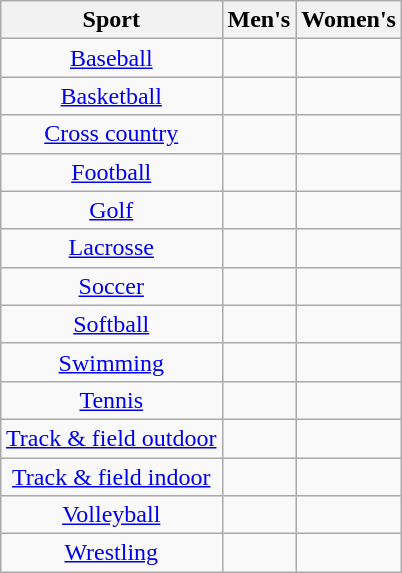<table class="wikitable" style="margin:auto; text-align:center">
<tr>
<th>Sport</th>
<th>Men's</th>
<th>Women's</th>
</tr>
<tr>
<td><a href='#'>Baseball</a></td>
<td></td>
<td></td>
</tr>
<tr>
<td><a href='#'>Basketball</a></td>
<td></td>
<td></td>
</tr>
<tr>
<td><a href='#'>Cross country</a></td>
<td></td>
<td></td>
</tr>
<tr>
<td><a href='#'>Football</a></td>
<td></td>
<td></td>
</tr>
<tr>
<td><a href='#'>Golf</a></td>
<td></td>
<td></td>
</tr>
<tr>
<td><a href='#'>Lacrosse</a></td>
<td></td>
<td></td>
</tr>
<tr>
<td><a href='#'>Soccer</a></td>
<td></td>
<td></td>
</tr>
<tr>
<td><a href='#'>Softball</a></td>
<td></td>
<td></td>
</tr>
<tr>
<td><a href='#'>Swimming</a></td>
<td></td>
<td></td>
</tr>
<tr>
<td><a href='#'>Tennis</a></td>
<td></td>
<td></td>
</tr>
<tr>
<td><a href='#'>Track & field outdoor</a></td>
<td></td>
<td></td>
</tr>
<tr>
<td><a href='#'>Track & field indoor</a></td>
<td></td>
<td></td>
</tr>
<tr>
<td><a href='#'>Volleyball</a></td>
<td></td>
<td></td>
</tr>
<tr>
<td><a href='#'>Wrestling</a></td>
<td></td>
<td></td>
</tr>
</table>
